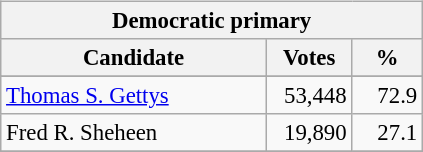<table class="wikitable" align="left" style="margin: 1em 1em 1em 0; font-size: 95%;">
<tr>
<th colspan="3">Democratic primary</th>
</tr>
<tr>
<th colspan="1" style="width: 170px">Candidate</th>
<th style="width: 50px">Votes</th>
<th style="width: 40px">%</th>
</tr>
<tr>
</tr>
<tr>
<td><a href='#'>Thomas S. Gettys</a></td>
<td align="right">53,448</td>
<td align="right">72.9</td>
</tr>
<tr>
<td>Fred R. Sheheen</td>
<td align="right">19,890</td>
<td align="right">27.1</td>
</tr>
<tr>
</tr>
</table>
